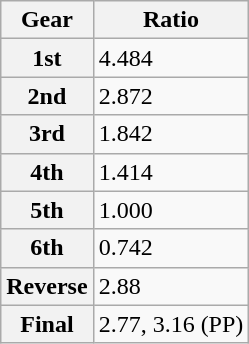<table class="wikitable" border="1">
<tr>
<th>Gear</th>
<th>Ratio</th>
</tr>
<tr>
<th>1st</th>
<td>4.484</td>
</tr>
<tr>
<th>2nd</th>
<td>2.872</td>
</tr>
<tr>
<th>3rd</th>
<td>1.842</td>
</tr>
<tr>
<th>4th</th>
<td>1.414</td>
</tr>
<tr>
<th>5th</th>
<td>1.000</td>
</tr>
<tr>
<th>6th</th>
<td>0.742</td>
</tr>
<tr>
<th>Reverse</th>
<td>2.88</td>
</tr>
<tr>
<th>Final</th>
<td>2.77, 3.16 (PP)</td>
</tr>
</table>
